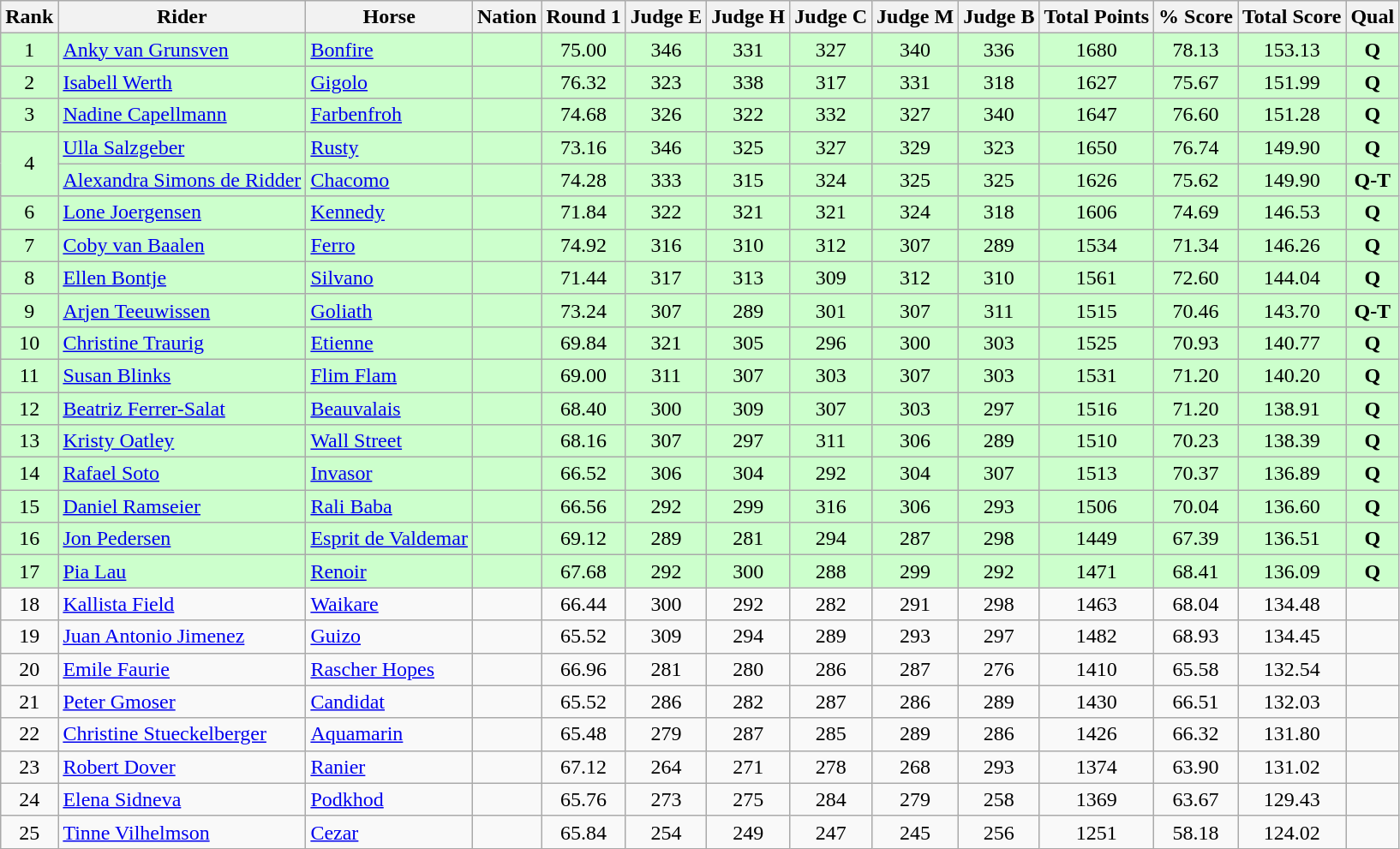<table class="wikitable sortable" style="text-align:center">
<tr>
<th>Rank</th>
<th>Rider</th>
<th>Horse</th>
<th>Nation</th>
<th>Round 1</th>
<th>Judge E</th>
<th>Judge H</th>
<th>Judge C</th>
<th>Judge M</th>
<th>Judge B</th>
<th>Total Points</th>
<th>% Score</th>
<th>Total Score</th>
<th>Qual</th>
</tr>
<tr bgcolor="ccffcc">
<td>1</td>
<td align=left><a href='#'>Anky van Grunsven</a></td>
<td align=left><a href='#'>Bonfire</a></td>
<td align=left></td>
<td>75.00</td>
<td>346</td>
<td>331</td>
<td>327</td>
<td>340</td>
<td>336</td>
<td>1680</td>
<td>78.13</td>
<td>153.13</td>
<td><strong>Q</strong></td>
</tr>
<tr bgcolor="ccffcc">
<td>2</td>
<td align=left><a href='#'>Isabell Werth</a></td>
<td align=left><a href='#'>Gigolo</a></td>
<td align=left></td>
<td>76.32</td>
<td>323</td>
<td>338</td>
<td>317</td>
<td>331</td>
<td>318</td>
<td>1627</td>
<td>75.67</td>
<td>151.99</td>
<td><strong>Q</strong></td>
</tr>
<tr bgcolor="ccffcc">
<td>3</td>
<td align=left><a href='#'>Nadine Capellmann</a></td>
<td align=left><a href='#'>Farbenfroh</a></td>
<td align=left></td>
<td>74.68</td>
<td>326</td>
<td>322</td>
<td>332</td>
<td>327</td>
<td>340</td>
<td>1647</td>
<td>76.60</td>
<td>151.28</td>
<td><strong>Q</strong></td>
</tr>
<tr bgcolor="ccffcc">
<td rowspan=2>4</td>
<td align=left><a href='#'>Ulla Salzgeber</a></td>
<td align=left><a href='#'>Rusty</a></td>
<td align=left></td>
<td>73.16</td>
<td>346</td>
<td>325</td>
<td>327</td>
<td>329</td>
<td>323</td>
<td>1650</td>
<td>76.74</td>
<td>149.90</td>
<td><strong>Q</strong></td>
</tr>
<tr bgcolor="ccffcc">
<td align=left><a href='#'>Alexandra Simons de Ridder</a></td>
<td align=left><a href='#'>Chacomo</a></td>
<td align=left></td>
<td>74.28</td>
<td>333</td>
<td>315</td>
<td>324</td>
<td>325</td>
<td>325</td>
<td>1626</td>
<td>75.62</td>
<td>149.90</td>
<td><strong>Q-T</strong></td>
</tr>
<tr bgcolor="ccffcc">
<td>6</td>
<td align=left><a href='#'>Lone Joergensen</a></td>
<td align=left><a href='#'>Kennedy</a></td>
<td align=left></td>
<td>71.84</td>
<td>322</td>
<td>321</td>
<td>321</td>
<td>324</td>
<td>318</td>
<td>1606</td>
<td>74.69</td>
<td>146.53</td>
<td><strong>Q</strong></td>
</tr>
<tr bgcolor="ccffcc">
<td>7</td>
<td align=left><a href='#'>Coby van Baalen</a></td>
<td align=left><a href='#'>Ferro</a></td>
<td align=left></td>
<td>74.92</td>
<td>316</td>
<td>310</td>
<td>312</td>
<td>307</td>
<td>289</td>
<td>1534</td>
<td>71.34</td>
<td>146.26</td>
<td><strong>Q</strong></td>
</tr>
<tr bgcolor="ccffcc">
<td>8</td>
<td align=left><a href='#'>Ellen Bontje</a></td>
<td align=left><a href='#'>Silvano</a></td>
<td align=left></td>
<td>71.44</td>
<td>317</td>
<td>313</td>
<td>309</td>
<td>312</td>
<td>310</td>
<td>1561</td>
<td>72.60</td>
<td>144.04</td>
<td><strong>Q</strong></td>
</tr>
<tr bgcolor="ccffcc">
<td>9</td>
<td align=left><a href='#'>Arjen Teeuwissen</a></td>
<td align=left><a href='#'>Goliath</a></td>
<td align=left></td>
<td>73.24</td>
<td>307</td>
<td>289</td>
<td>301</td>
<td>307</td>
<td>311</td>
<td>1515</td>
<td>70.46</td>
<td>143.70</td>
<td><strong>Q-T</strong></td>
</tr>
<tr bgcolor="ccffcc">
<td>10</td>
<td align=left><a href='#'>Christine Traurig</a></td>
<td align=left><a href='#'>Etienne</a></td>
<td align=left></td>
<td>69.84</td>
<td>321</td>
<td>305</td>
<td>296</td>
<td>300</td>
<td>303</td>
<td>1525</td>
<td>70.93</td>
<td>140.77</td>
<td><strong>Q</strong></td>
</tr>
<tr bgcolor="ccffcc">
<td>11</td>
<td align=left><a href='#'>Susan Blinks</a></td>
<td align=left><a href='#'>Flim Flam</a></td>
<td align=left></td>
<td>69.00</td>
<td>311</td>
<td>307</td>
<td>303</td>
<td>307</td>
<td>303</td>
<td>1531</td>
<td>71.20</td>
<td>140.20</td>
<td><strong>Q</strong></td>
</tr>
<tr bgcolor="ccffcc">
<td>12</td>
<td align=left><a href='#'>Beatriz Ferrer-Salat</a></td>
<td align=left><a href='#'>Beauvalais</a></td>
<td align=left></td>
<td>68.40</td>
<td>300</td>
<td>309</td>
<td>307</td>
<td>303</td>
<td>297</td>
<td>1516</td>
<td>71.20</td>
<td>138.91</td>
<td><strong>Q</strong></td>
</tr>
<tr bgcolor="ccffcc">
<td>13</td>
<td align=left><a href='#'>Kristy Oatley</a></td>
<td align=left><a href='#'>Wall Street</a></td>
<td align=left></td>
<td>68.16</td>
<td>307</td>
<td>297</td>
<td>311</td>
<td>306</td>
<td>289</td>
<td>1510</td>
<td>70.23</td>
<td>138.39</td>
<td><strong>Q</strong></td>
</tr>
<tr bgcolor="ccffcc">
<td>14</td>
<td align=left><a href='#'>Rafael Soto</a></td>
<td align=left><a href='#'>Invasor</a></td>
<td align=left></td>
<td>66.52</td>
<td>306</td>
<td>304</td>
<td>292</td>
<td>304</td>
<td>307</td>
<td>1513</td>
<td>70.37</td>
<td>136.89</td>
<td><strong>Q</strong></td>
</tr>
<tr bgcolor="ccffcc">
<td>15</td>
<td align=left><a href='#'>Daniel Ramseier</a></td>
<td align=left><a href='#'>Rali Baba</a></td>
<td align=left></td>
<td>66.56</td>
<td>292</td>
<td>299</td>
<td>316</td>
<td>306</td>
<td>293</td>
<td>1506</td>
<td>70.04</td>
<td>136.60</td>
<td><strong>Q</strong></td>
</tr>
<tr bgcolor="ccffcc">
<td>16</td>
<td align=left><a href='#'>Jon Pedersen</a></td>
<td align=left><a href='#'>Esprit de Valdemar</a></td>
<td align=left></td>
<td>69.12</td>
<td>289</td>
<td>281</td>
<td>294</td>
<td>287</td>
<td>298</td>
<td>1449</td>
<td>67.39</td>
<td>136.51</td>
<td><strong>Q</strong></td>
</tr>
<tr bgcolor="ccffcc">
<td>17</td>
<td align=left><a href='#'>Pia Lau</a></td>
<td align=left><a href='#'>Renoir</a></td>
<td align=left></td>
<td>67.68</td>
<td>292</td>
<td>300</td>
<td>288</td>
<td>299</td>
<td>292</td>
<td>1471</td>
<td>68.41</td>
<td>136.09</td>
<td><strong>Q</strong></td>
</tr>
<tr>
<td>18</td>
<td align=left><a href='#'>Kallista Field</a></td>
<td align=left><a href='#'>Waikare</a></td>
<td align=left></td>
<td>66.44</td>
<td>300</td>
<td>292</td>
<td>282</td>
<td>291</td>
<td>298</td>
<td>1463</td>
<td>68.04</td>
<td>134.48</td>
<td></td>
</tr>
<tr>
<td>19</td>
<td align=left><a href='#'>Juan Antonio Jimenez</a></td>
<td align=left><a href='#'>Guizo</a></td>
<td align=left></td>
<td>65.52</td>
<td>309</td>
<td>294</td>
<td>289</td>
<td>293</td>
<td>297</td>
<td>1482</td>
<td>68.93</td>
<td>134.45</td>
<td></td>
</tr>
<tr>
<td>20</td>
<td align=left><a href='#'>Emile Faurie</a></td>
<td align=left><a href='#'>Rascher Hopes</a></td>
<td align=left></td>
<td>66.96</td>
<td>281</td>
<td>280</td>
<td>286</td>
<td>287</td>
<td>276</td>
<td>1410</td>
<td>65.58</td>
<td>132.54</td>
<td></td>
</tr>
<tr>
<td>21</td>
<td align=left><a href='#'>Peter Gmoser</a></td>
<td align=left><a href='#'>Candidat</a></td>
<td align=left></td>
<td>65.52</td>
<td>286</td>
<td>282</td>
<td>287</td>
<td>286</td>
<td>289</td>
<td>1430</td>
<td>66.51</td>
<td>132.03</td>
<td></td>
</tr>
<tr>
<td>22</td>
<td align=left><a href='#'>Christine Stueckelberger</a></td>
<td align=left><a href='#'>Aquamarin</a></td>
<td align=left></td>
<td>65.48</td>
<td>279</td>
<td>287</td>
<td>285</td>
<td>289</td>
<td>286</td>
<td>1426</td>
<td>66.32</td>
<td>131.80</td>
<td></td>
</tr>
<tr>
<td>23</td>
<td align=left><a href='#'>Robert Dover</a></td>
<td align=left><a href='#'>Ranier</a></td>
<td align=left></td>
<td>67.12</td>
<td>264</td>
<td>271</td>
<td>278</td>
<td>268</td>
<td>293</td>
<td>1374</td>
<td>63.90</td>
<td>131.02</td>
<td></td>
</tr>
<tr>
<td>24</td>
<td align=left><a href='#'>Elena Sidneva</a></td>
<td align=left><a href='#'>Podkhod</a></td>
<td align=left></td>
<td>65.76</td>
<td>273</td>
<td>275</td>
<td>284</td>
<td>279</td>
<td>258</td>
<td>1369</td>
<td>63.67</td>
<td>129.43</td>
<td></td>
</tr>
<tr>
<td>25</td>
<td align=left><a href='#'>Tinne Vilhelmson</a></td>
<td align=left><a href='#'>Cezar</a></td>
<td align=left></td>
<td>65.84</td>
<td>254</td>
<td>249</td>
<td>247</td>
<td>245</td>
<td>256</td>
<td>1251</td>
<td>58.18</td>
<td>124.02</td>
<td></td>
</tr>
</table>
